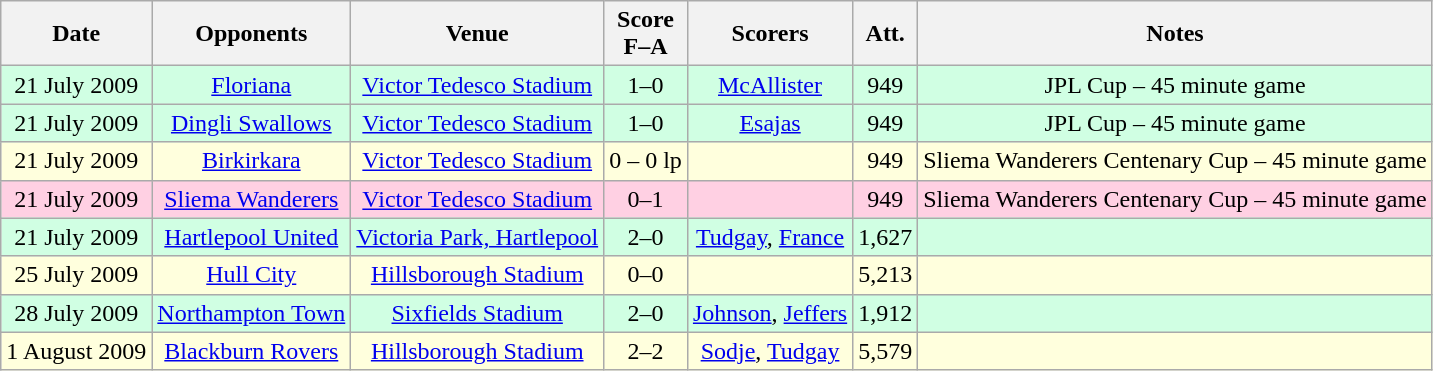<table class="wikitable" border="2" cellpadding="4" style="border-collapse:collapse; text-align:center;">
<tr>
<th>Date</th>
<th>Opponents</th>
<th>Venue</th>
<th>Score<br>F–A</th>
<th>Scorers</th>
<th>Att.</th>
<th>Notes</th>
</tr>
<tr bgcolor="#d0ffe3">
<td>21 July 2009</td>
<td><a href='#'>Floriana</a></td>
<td><a href='#'>Victor Tedesco Stadium</a></td>
<td>1–0</td>
<td><a href='#'>McAllister</a></td>
<td>949</td>
<td>JPL Cup – 45 minute game</td>
</tr>
<tr bgcolor="#d0ffe3">
<td>21 July 2009</td>
<td><a href='#'>Dingli Swallows</a></td>
<td><a href='#'>Victor Tedesco Stadium</a></td>
<td>1–0</td>
<td><a href='#'>Esajas</a></td>
<td>949</td>
<td>JPL Cup – 45 minute game</td>
</tr>
<tr bgcolor="#ffffdd">
<td>21 July 2009</td>
<td><a href='#'>Birkirkara</a></td>
<td><a href='#'>Victor Tedesco Stadium</a></td>
<td>0 – 0 lp</td>
<td></td>
<td>949</td>
<td>Sliema Wanderers Centenary Cup – 45 minute game</td>
</tr>
<tr bgcolor="#ffd0e3">
<td>21 July 2009</td>
<td><a href='#'>Sliema Wanderers</a></td>
<td><a href='#'>Victor Tedesco Stadium</a></td>
<td>0–1</td>
<td></td>
<td>949</td>
<td>Sliema Wanderers Centenary Cup – 45 minute game</td>
</tr>
<tr bgcolor="#d0ffe3">
<td>21 July 2009</td>
<td><a href='#'>Hartlepool United</a></td>
<td><a href='#'>Victoria Park, Hartlepool</a></td>
<td>2–0</td>
<td><a href='#'>Tudgay</a>, <a href='#'>France</a></td>
<td>1,627</td>
<td></td>
</tr>
<tr bgcolor="#ffffdd">
<td>25 July 2009</td>
<td><a href='#'>Hull City</a></td>
<td><a href='#'>Hillsborough Stadium</a></td>
<td>0–0</td>
<td></td>
<td>5,213</td>
<td></td>
</tr>
<tr bgcolor="#d0ffe3">
<td>28 July 2009</td>
<td><a href='#'>Northampton Town</a></td>
<td><a href='#'>Sixfields Stadium</a></td>
<td>2–0</td>
<td><a href='#'>Johnson</a>, <a href='#'>Jeffers</a></td>
<td>1,912</td>
<td></td>
</tr>
<tr bgcolor="#ffffdd">
<td>1 August 2009</td>
<td><a href='#'>Blackburn Rovers</a></td>
<td><a href='#'>Hillsborough Stadium</a></td>
<td>2–2</td>
<td><a href='#'>Sodje</a>, <a href='#'>Tudgay</a></td>
<td>5,579</td>
<td></td>
</tr>
</table>
